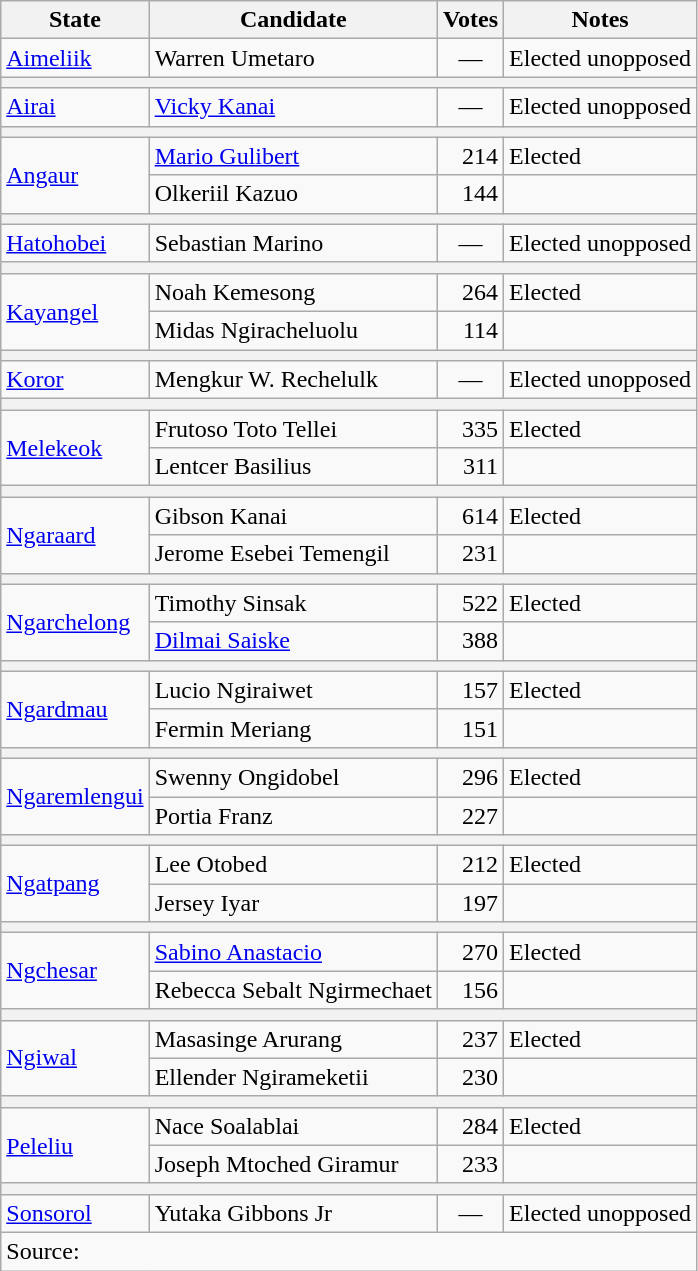<table class="wikitable">
<tr>
<th>State</th>
<th>Candidate</th>
<th>Votes</th>
<th>Notes</th>
</tr>
<tr>
<td><a href='#'>Aimeliik</a></td>
<td>Warren Umetaro</td>
<td align=center>—</td>
<td>Elected unopposed</td>
</tr>
<tr>
<th colspan=4></th>
</tr>
<tr>
<td><a href='#'>Airai</a></td>
<td><a href='#'>Vicky Kanai</a></td>
<td align=center>—</td>
<td>Elected unopposed</td>
</tr>
<tr>
<th colspan=4></th>
</tr>
<tr>
<td rowspan=2><a href='#'>Angaur</a></td>
<td><a href='#'>Mario Gulibert</a></td>
<td align=right>214</td>
<td>Elected</td>
</tr>
<tr>
<td>Olkeriil Kazuo</td>
<td align=right>144</td>
</tr>
<tr>
<th colspan=4></th>
</tr>
<tr>
<td><a href='#'>Hatohobei</a></td>
<td>Sebastian Marino</td>
<td align=center>—</td>
<td>Elected unopposed</td>
</tr>
<tr>
<th colspan=4></th>
</tr>
<tr>
<td rowspan=2><a href='#'>Kayangel</a></td>
<td>Noah Kemesong</td>
<td align=right>264</td>
<td>Elected</td>
</tr>
<tr>
<td>Midas Ngiracheluolu</td>
<td align=right>114</td>
</tr>
<tr>
<th colspan=4></th>
</tr>
<tr>
<td><a href='#'>Koror</a></td>
<td>Mengkur W. Rechelulk</td>
<td align=center>—</td>
<td>Elected unopposed</td>
</tr>
<tr>
<th colspan=4></th>
</tr>
<tr>
<td rowspan=2><a href='#'>Melekeok</a></td>
<td>Frutoso Toto Tellei</td>
<td align=right>335</td>
<td>Elected</td>
</tr>
<tr>
<td>Lentcer Basilius</td>
<td align=right>311</td>
</tr>
<tr>
<th colspan=4></th>
</tr>
<tr>
<td rowspan=2><a href='#'>Ngaraard</a></td>
<td>Gibson Kanai</td>
<td align=right>614</td>
<td>Elected</td>
</tr>
<tr>
<td>Jerome Esebei Temengil</td>
<td align=right>231</td>
</tr>
<tr>
<th colspan=4></th>
</tr>
<tr>
<td rowspan=2><a href='#'>Ngarchelong</a></td>
<td>Timothy Sinsak</td>
<td align=right>522</td>
<td>Elected</td>
</tr>
<tr>
<td><a href='#'>Dilmai Saiske</a></td>
<td align=right>388</td>
</tr>
<tr>
<th colspan=4></th>
</tr>
<tr>
<td rowspan=2><a href='#'>Ngardmau</a></td>
<td>Lucio Ngiraiwet</td>
<td align=right>157</td>
<td>Elected</td>
</tr>
<tr>
<td>Fermin Meriang</td>
<td align=right>151</td>
</tr>
<tr>
<th colspan=4></th>
</tr>
<tr>
<td rowspan=2><a href='#'>Ngaremlengui</a></td>
<td>Swenny Ongidobel</td>
<td align=right>296</td>
<td>Elected</td>
</tr>
<tr>
<td>Portia Franz</td>
<td align=right>227</td>
</tr>
<tr>
<th colspan=4></th>
</tr>
<tr>
<td rowspan=2><a href='#'>Ngatpang</a></td>
<td>Lee Otobed</td>
<td align=right>212</td>
<td>Elected</td>
</tr>
<tr>
<td>Jersey Iyar</td>
<td align=right>197</td>
</tr>
<tr>
<th colspan=4></th>
</tr>
<tr>
<td rowspan=2><a href='#'>Ngchesar</a></td>
<td><a href='#'>Sabino Anastacio</a></td>
<td align=right>270</td>
<td>Elected</td>
</tr>
<tr>
<td>Rebecca Sebalt Ngirmechaet</td>
<td align=right>156</td>
</tr>
<tr>
<th colspan=4></th>
</tr>
<tr>
<td rowspan=2><a href='#'>Ngiwal</a></td>
<td>Masasinge Arurang</td>
<td align=right>237</td>
<td>Elected</td>
</tr>
<tr>
<td>Ellender Ngirameketii</td>
<td align=right>230</td>
</tr>
<tr>
<th colspan=4></th>
</tr>
<tr>
<td rowspan=2><a href='#'>Peleliu</a></td>
<td>Nace Soalablai</td>
<td align=right>284</td>
<td>Elected</td>
</tr>
<tr>
<td>Joseph Mtoched Giramur</td>
<td align=right>233</td>
</tr>
<tr>
<th colspan=4></th>
</tr>
<tr>
<td><a href='#'>Sonsorol</a></td>
<td>Yutaka Gibbons Jr</td>
<td align=center>—</td>
<td>Elected unopposed</td>
</tr>
<tr>
<td colspan=4>Source: </td>
</tr>
</table>
